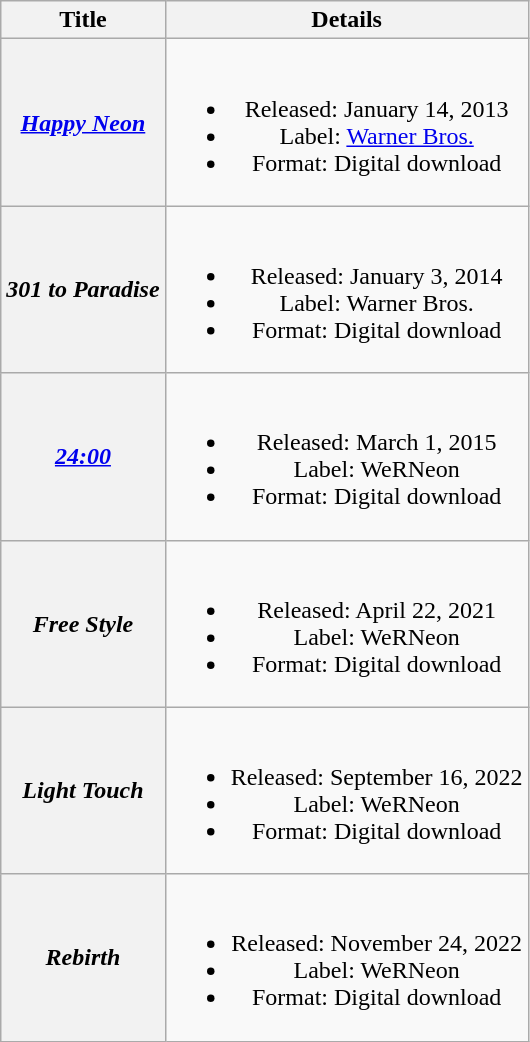<table class="wikitable plainrowheaders" style="text-align:center;">
<tr>
<th scope="col">Title</th>
<th scope="col">Details</th>
</tr>
<tr>
<th scope="row"><em><a href='#'>Happy Neon</a></em></th>
<td><br><ul><li>Released: January 14, 2013</li><li>Label: <a href='#'>Warner Bros.</a></li><li>Format: Digital download</li></ul></td>
</tr>
<tr>
<th scope="row"><em>301 to Paradise</em></th>
<td><br><ul><li>Released: January 3, 2014</li><li>Label: Warner Bros.</li><li>Format: Digital download</li></ul></td>
</tr>
<tr>
<th scope="row"><em><a href='#'>24:00</a></em></th>
<td><br><ul><li>Released: March 1, 2015</li><li>Label: WeRNeon</li><li>Format: Digital download</li></ul></td>
</tr>
<tr>
<th scope="row"><em>Free Style</em></th>
<td><br><ul><li>Released: April 22, 2021</li><li>Label: WeRNeon</li><li>Format: Digital download</li></ul></td>
</tr>
<tr>
<th scope="row"><em>Light Touch</em></th>
<td><br><ul><li>Released: September 16, 2022</li><li>Label: WeRNeon</li><li>Format: Digital download</li></ul></td>
</tr>
<tr>
<th scope="row"><em>Rebirth</em></th>
<td><br><ul><li>Released: November 24, 2022</li><li>Label: WeRNeon</li><li>Format: Digital download</li></ul></td>
</tr>
</table>
